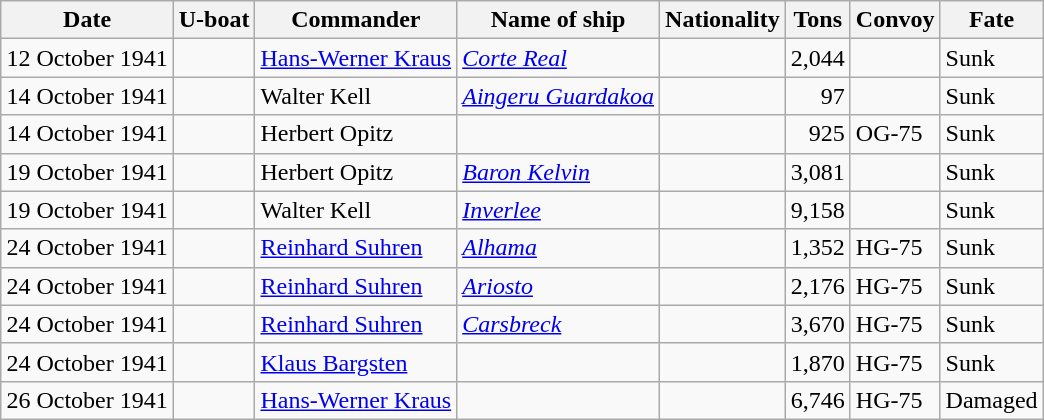<table class="wikitable sortable" style="margin: 1em auto 1em auto;" style="margin: 1em auto 1em auto;">
<tr>
<th>Date</th>
<th>U-boat</th>
<th>Commander</th>
<th>Name of ship</th>
<th>Nationality</th>
<th>Tons</th>
<th>Convoy</th>
<th>Fate</th>
</tr>
<tr>
<td align="right">12 October 1941</td>
<td align="left"></td>
<td align="left"><a href='#'>Hans-Werner Kraus</a></td>
<td align="left"><a href='#'><em>Corte Real</em></a></td>
<td align="left"></td>
<td align="right">2,044</td>
<td align="left"></td>
<td align="left">Sunk</td>
</tr>
<tr>
<td align="right">14 October 1941</td>
<td align="left"></td>
<td align="left">Walter Kell</td>
<td align="left"><a href='#'><em>Aingeru Guardakoa</em></a></td>
<td align="left"></td>
<td align="right">97</td>
<td align="left"></td>
<td align="left">Sunk</td>
</tr>
<tr>
<td align="right">14 October 1941</td>
<td align="left"></td>
<td align="left">Herbert Opitz</td>
<td align="left"></td>
<td align="left"></td>
<td align="right">925</td>
<td align="left">OG-75</td>
<td align="left">Sunk</td>
</tr>
<tr>
<td align="right">19 October 1941</td>
<td align="left"></td>
<td align="left">Herbert Opitz</td>
<td align="left"><a href='#'><em>Baron Kelvin</em></a></td>
<td align="left"></td>
<td align="right">3,081</td>
<td align="left"></td>
<td align="left">Sunk</td>
</tr>
<tr>
<td align="right">19 October 1941</td>
<td align="left"></td>
<td align="left">Walter Kell</td>
<td align="left"><a href='#'><em>Inverlee</em></a></td>
<td align="left"></td>
<td align="right">9,158</td>
<td align="left"></td>
<td align="left">Sunk</td>
</tr>
<tr>
<td align="right">24 October 1941</td>
<td align="left"></td>
<td align="left"><a href='#'>Reinhard Suhren</a></td>
<td align="left"><a href='#'><em>Alhama</em></a></td>
<td align="left"></td>
<td align="right">1,352</td>
<td align="left">HG-75</td>
<td align="left">Sunk</td>
</tr>
<tr>
<td align="right">24 October 1941</td>
<td align="left"></td>
<td align="left"><a href='#'>Reinhard Suhren</a></td>
<td align="left"><a href='#'><em>Ariosto</em></a></td>
<td align="left"></td>
<td align="right">2,176</td>
<td align="left">HG-75</td>
<td align="left">Sunk</td>
</tr>
<tr>
<td align="right">24 October 1941</td>
<td align="left"></td>
<td align="left"><a href='#'>Reinhard Suhren</a></td>
<td align="left"><a href='#'><em>Carsbreck</em></a></td>
<td align="left"></td>
<td align="right">3,670</td>
<td align="left">HG-75</td>
<td align="left">Sunk</td>
</tr>
<tr>
<td align="right">24 October 1941</td>
<td align="left"></td>
<td align="left"><a href='#'>Klaus Bargsten</a></td>
<td align="left"></td>
<td align="left"></td>
<td align="right">1,870</td>
<td align="left">HG-75</td>
<td align="left">Sunk</td>
</tr>
<tr>
<td align="right">26 October 1941</td>
<td align="left"></td>
<td align="left"><a href='#'>Hans-Werner Kraus</a></td>
<td align="left"></td>
<td align="left"></td>
<td align="right">6,746</td>
<td align="left">HG-75</td>
<td align="left">Damaged</td>
</tr>
</table>
